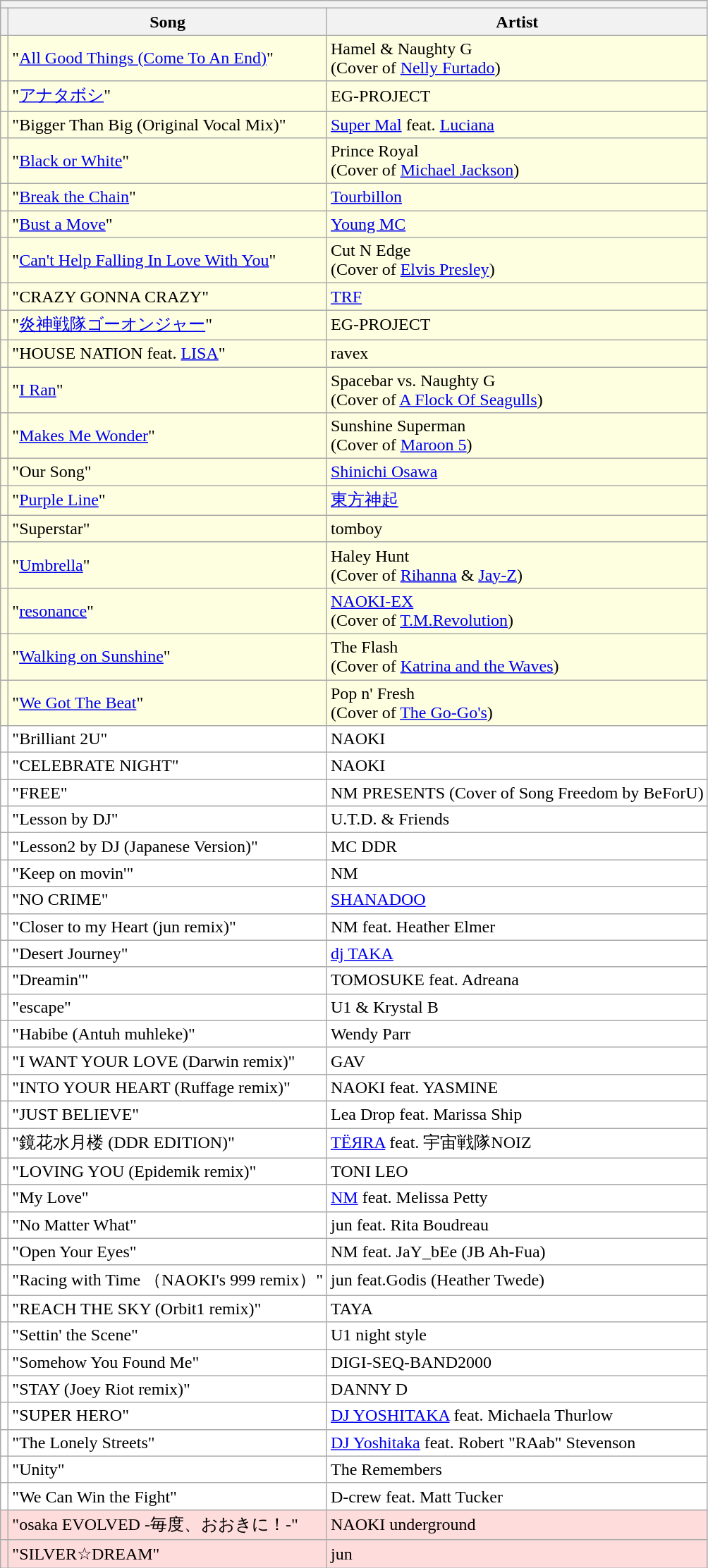<table class="wikitable collapsible collapsed">
<tr>
<th colspan="3"></th>
</tr>
<tr>
<th></th>
<th>Song</th>
<th>Artist</th>
</tr>
<tr style="background:#FDFFE0;">
<td></td>
<td>"<a href='#'>All Good Things (Come To An End)</a>"</td>
<td>Hamel & Naughty G<br>(Cover of <a href='#'>Nelly Furtado</a>)</td>
</tr>
<tr style="background:#FDFFE0;">
<td></td>
<td>"<a href='#'>アナタボシ</a>"</td>
<td>EG-PROJECT</td>
</tr>
<tr style="background:#FDFFE0;">
<td></td>
<td>"Bigger Than Big (Original Vocal Mix)"</td>
<td><a href='#'>Super Mal</a> feat. <a href='#'>Luciana</a></td>
</tr>
<tr style="background:#FDFFE0;">
<td></td>
<td>"<a href='#'>Black or White</a>"</td>
<td>Prince Royal<br>(Cover of <a href='#'>Michael Jackson</a>)</td>
</tr>
<tr style="background:#FDFFE0;">
<td></td>
<td>"<a href='#'>Break the Chain</a>"</td>
<td><a href='#'>Tourbillon</a></td>
</tr>
<tr style="background:#FDFFE0;">
<td></td>
<td>"<a href='#'>Bust a Move</a>"</td>
<td><a href='#'>Young MC</a></td>
</tr>
<tr style="background:#FDFFE0;">
<td></td>
<td>"<a href='#'>Can't Help Falling In Love With You</a>"</td>
<td>Cut N Edge<br>(Cover of <a href='#'>Elvis Presley</a>)</td>
</tr>
<tr style="background:#FDFFE0;">
<td></td>
<td>"CRAZY GONNA CRAZY"</td>
<td><a href='#'>TRF</a></td>
</tr>
<tr style="background:#FDFFE0;">
<td></td>
<td>"<a href='#'>炎神戦隊ゴーオンジャー</a>"</td>
<td>EG-PROJECT</td>
</tr>
<tr style="background:#FDFFE0;">
<td></td>
<td>"HOUSE NATION feat. <a href='#'>LISA</a>"</td>
<td>ravex</td>
</tr>
<tr style="background:#FDFFE0;">
<td></td>
<td>"<a href='#'>I Ran</a>"</td>
<td>Spacebar vs. Naughty G<br>(Cover of <a href='#'>A Flock Of Seagulls</a>)</td>
</tr>
<tr style="background:#FDFFE0;">
<td></td>
<td>"<a href='#'>Makes Me Wonder</a>"</td>
<td>Sunshine Superman<br>(Cover of <a href='#'>Maroon 5</a>)</td>
</tr>
<tr style="background:#FDFFE0;">
<td></td>
<td>"Our Song"</td>
<td><a href='#'>Shinichi Osawa</a></td>
</tr>
<tr style="background:#FDFFE0;">
<td></td>
<td>"<a href='#'>Purple Line</a>"</td>
<td><a href='#'>東方神起</a></td>
</tr>
<tr style="background:#FDFFE0;">
<td></td>
<td>"Superstar"</td>
<td>tomboy</td>
</tr>
<tr style="background:#FDFFE0;">
<td></td>
<td>"<a href='#'>Umbrella</a>"</td>
<td>Haley Hunt<br>(Cover of <a href='#'>Rihanna</a> & <a href='#'>Jay-Z</a>)</td>
</tr>
<tr style="background:#FDFFE0;">
<td></td>
<td>"<a href='#'>resonance</a>"</td>
<td><a href='#'>NAOKI-EX</a><br>(Cover of <a href='#'>T.M.Revolution</a>)</td>
</tr>
<tr style="background:#FDFFE0;">
<td></td>
<td>"<a href='#'>Walking on Sunshine</a>"</td>
<td>The Flash<br>(Cover of <a href='#'>Katrina and the Waves</a>)</td>
</tr>
<tr style="background:#FDFFE0;">
<td></td>
<td>"<a href='#'>We Got The Beat</a>"</td>
<td>Pop n' Fresh<br>(Cover of <a href='#'>The Go-Go's</a>)</td>
</tr>
<tr style="background:#FFF;">
<td></td>
<td>"Brilliant 2U"</td>
<td>NAOKI</td>
</tr>
<tr style="background:#FFF;">
<td></td>
<td>"CELEBRATE NIGHT"</td>
<td>NAOKI</td>
</tr>
<tr style="background:#FFF;">
<td></td>
<td>"FREE"</td>
<td>NM PRESENTS (Cover of Song Freedom by BeForU)</td>
</tr>
<tr style="background:#FFF;">
<td></td>
<td>"Lesson by DJ"</td>
<td>U.T.D. & Friends</td>
</tr>
<tr style="background:#FFF;">
<td></td>
<td>"Lesson2 by DJ (Japanese Version)"</td>
<td>MC DDR</td>
</tr>
<tr style="background:#FFF;">
<td></td>
<td>"Keep on movin'"</td>
<td>NM</td>
</tr>
<tr style="background:#FFF;">
<td></td>
<td>"NO CRIME"</td>
<td><a href='#'>SHANADOO</a></td>
</tr>
<tr style="background:#FFF;">
<td></td>
<td>"Closer to my Heart (jun remix)"</td>
<td>NM feat. Heather Elmer</td>
</tr>
<tr style="background:#FFF;">
<td></td>
<td>"Desert Journey"</td>
<td><a href='#'>dj TAKA</a></td>
</tr>
<tr style="background:#FFF;">
<td></td>
<td>"Dreamin'"</td>
<td>TOMOSUKE feat. Adreana</td>
</tr>
<tr style="background:#FFF;">
<td></td>
<td>"escape"</td>
<td>U1 & Krystal B</td>
</tr>
<tr style="background:#FFF;">
<td></td>
<td>"Habibe (Antuh muhleke)"</td>
<td>Wendy Parr</td>
</tr>
<tr style="background:#FFF;">
<td></td>
<td>"I WANT YOUR LOVE (Darwin remix)"</td>
<td>GAV</td>
</tr>
<tr style="background:#FFF;">
<td></td>
<td>"INTO YOUR HEART (Ruffage remix)"</td>
<td>NAOKI feat. YASMINE</td>
</tr>
<tr style="background:#FFF;">
<td></td>
<td>"JUST BELIEVE"</td>
<td>Lea Drop feat. Marissa Ship</td>
</tr>
<tr style="background:#FFF;">
<td></td>
<td>"鏡花水月楼 (DDR EDITION)"</td>
<td><a href='#'>TЁЯRA</a> feat. 宇宙戦隊NOIZ</td>
</tr>
<tr style="background:#FFF;">
<td></td>
<td>"LOVING YOU (Epidemik remix)"</td>
<td>TONI LEO</td>
</tr>
<tr style="background:#FFF;">
<td></td>
<td>"My Love"</td>
<td><a href='#'>NM</a> feat. Melissa Petty</td>
</tr>
<tr style="background:#FFF;">
<td></td>
<td>"No Matter What"</td>
<td>jun feat. Rita Boudreau</td>
</tr>
<tr style="background:#FFF;">
<td></td>
<td>"Open Your Eyes"</td>
<td>NM feat. JaY_bEe (JB Ah-Fua)</td>
</tr>
<tr style="background:#FFF;">
<td></td>
<td>"Racing with Time （NAOKI's 999 remix）"</td>
<td>jun feat.Godis (Heather Twede)</td>
</tr>
<tr style="background:#FFF;">
<td></td>
<td>"REACH THE SKY (Orbit1 remix)"</td>
<td>TAYA</td>
</tr>
<tr style="background:#FFF;">
<td></td>
<td>"Settin' the Scene"</td>
<td>U1 night style</td>
</tr>
<tr style="background:#FFF;">
<td></td>
<td>"Somehow You Found Me"</td>
<td>DIGI-SEQ-BAND2000</td>
</tr>
<tr style="background:#FFF;">
<td></td>
<td>"STAY (Joey Riot remix)"</td>
<td>DANNY D</td>
</tr>
<tr style="background:#FFF;">
<td></td>
<td>"SUPER HERO"</td>
<td><a href='#'>DJ YOSHITAKA</a> feat. Michaela Thurlow</td>
</tr>
<tr style="background:#FFF;">
<td></td>
<td>"The Lonely Streets"</td>
<td><a href='#'>DJ Yoshitaka</a> feat. Robert "RAab" Stevenson</td>
</tr>
<tr style="background:#FFF;">
<td></td>
<td>"Unity"</td>
<td>The Remembers</td>
</tr>
<tr style="background:#FFF;">
<td></td>
<td>"We Can Win the Fight"</td>
<td>D-crew feat. Matt Tucker</td>
</tr>
<tr style="background:#FFDCDC;">
<td></td>
<td>"osaka EVOLVED -毎度、おおきに！-"</td>
<td>NAOKI underground</td>
</tr>
<tr style="background:#FFDCDC;">
<td></td>
<td>"SILVER☆DREAM"</td>
<td>jun</td>
</tr>
</table>
